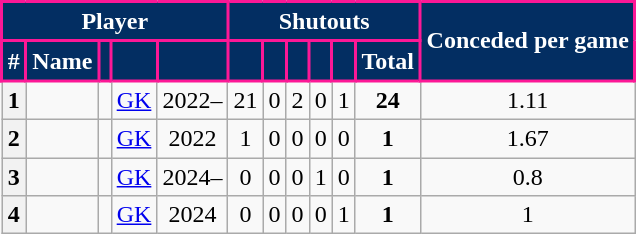<table class="wikitable sortable" style="text-align:center;">
<tr>
<th colspan="5" style="background:#032E62; color:white; border:2px solid #FC1896;" scope="colgroup">Player</th>
<th colspan="6" style="background:#032E62; color:white; border:2px solid #FC1896;" scope="colgroup">Shutouts</th>
<th rowspan="2" style="background:#032E62; color:white; border:2px solid #FC1896;">Conceded per game</th>
</tr>
<tr>
<th style="background:#032E62; color:white; border:2px solid #FC1896;" scope="col">#</th>
<th style="background:#032E62; color:white; border:2px solid #FC1896;" scope="col">Name</th>
<th style="background:#032E62; color:white; border:2px solid #FC1896;" scope="col"></th>
<th style="background:#032E62; color:white; border:2px solid #FC1896;" scope="col"></th>
<th style="background:#032E62; color:white; border:2px solid #FC1896;" scope="col"></th>
<th style="background:#032E62; color:white; border:2px solid #FC1896;" scope="col"></th>
<th style="background:#032E62; color:white; border:2px solid #FC1896;" scope="col"></th>
<th style="background:#032E62; color:white; border:2px solid #FC1896;" scope="col"></th>
<th style="background:#032E62; color:white; border:2px solid #FC1896;" scope="col"></th>
<th style="background:#032E62; color:white; border:2px solid #FC1896;" scope="col"></th>
<th style="background:#032E62; color:white; border:2px solid #FC1896;" scope="col">Total</th>
</tr>
<tr>
<th scope="row">1</th>
<td align="left"><strong></strong></td>
<td></td>
<td><a href='#'>GK</a></td>
<td>2022–</td>
<td>21</td>
<td>0</td>
<td>2</td>
<td>0</td>
<td>1</td>
<td><strong>24</strong></td>
<td>1.11</td>
</tr>
<tr>
<th scope="row">2</th>
<td align="left"></td>
<td></td>
<td><a href='#'>GK</a></td>
<td>2022</td>
<td>1</td>
<td>0</td>
<td>0</td>
<td>0</td>
<td>0</td>
<td><strong>1</strong></td>
<td>1.67</td>
</tr>
<tr>
<th>3</th>
<td align="left"><strong></strong></td>
<td></td>
<td><a href='#'>GK</a></td>
<td>2024–</td>
<td>0</td>
<td>0</td>
<td>0</td>
<td>1</td>
<td>0</td>
<td><strong>1</strong></td>
<td>0.8</td>
</tr>
<tr>
<th>4</th>
<td align="left"></td>
<td></td>
<td><a href='#'>GK</a></td>
<td>2024</td>
<td>0</td>
<td>0</td>
<td>0</td>
<td>0</td>
<td>1</td>
<td><strong>1</strong></td>
<td>1</td>
</tr>
</table>
